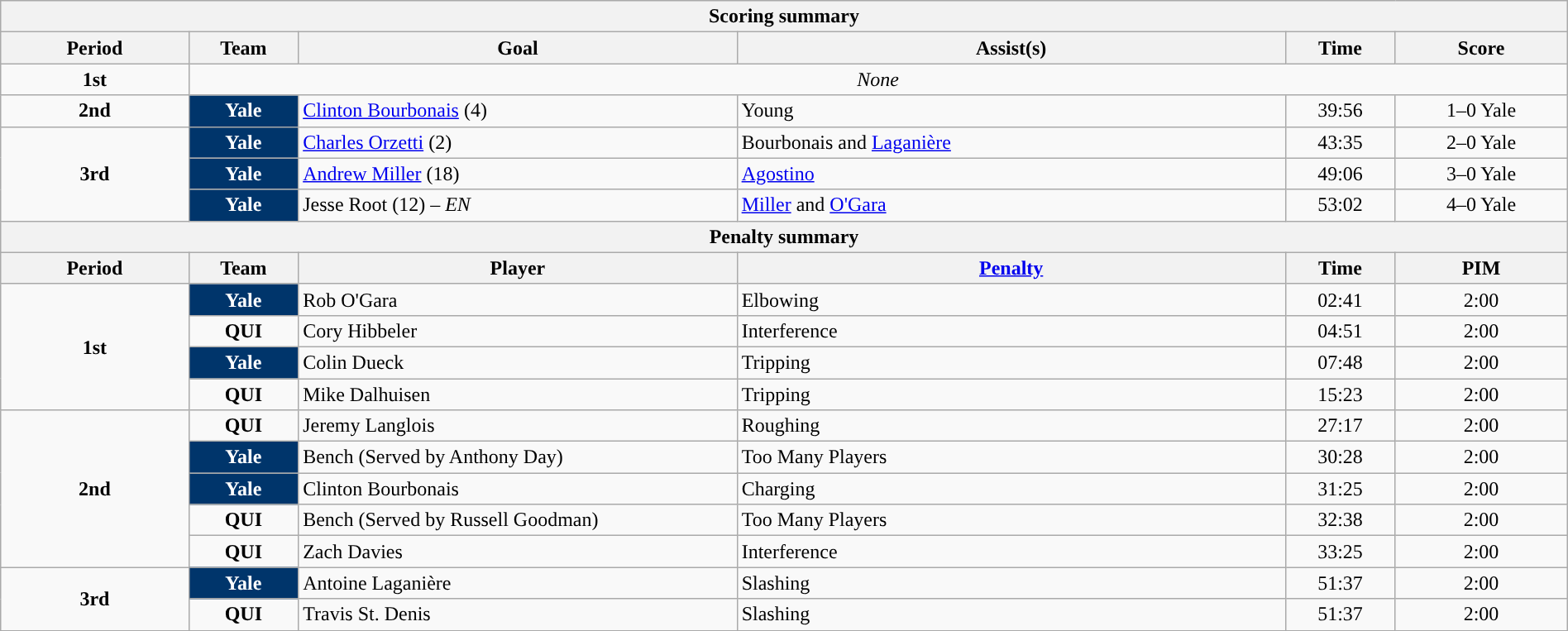<table style="width:100%;" class="wikitable">
<tr>
<th colspan=6>Scoring summary</th>
</tr>
<tr>
<th style="width:12%;">Period</th>
<th style="width:7%;">Team</th>
<th style="width:28%;">Goal</th>
<th style="width:35%;">Assist(s)</th>
<th style="width:7%;">Time</th>
<th style="width:11%;">Score</th>
</tr>
<tr>
<td style="text-align:center;" rowspan="1"><strong>1st</strong></td>
<td style="text-align:center;" colspan="5"><em>None</em></td>
</tr>
<tr>
<td style="text-align:center;" rowspan="1"><strong>2nd</strong></td>
<td align=center style="color:white; background:#00356B"><strong>Yale</strong></td>
<td><a href='#'>Clinton Bourbonais</a> (4)</td>
<td>Young</td>
<td align=center>39:56</td>
<td align=center>1–0 Yale</td>
</tr>
<tr>
<td style="text-align:center;" rowspan="3"><strong>3rd</strong></td>
<td align=center style="color:white; background:#00356B"><strong>Yale</strong></td>
<td><a href='#'>Charles Orzetti</a> (2)</td>
<td>Bourbonais and <a href='#'>Laganière</a></td>
<td align=center>43:35</td>
<td align=center>2–0 Yale</td>
</tr>
<tr>
<td align=center style="color:white; background:#00356B"><strong>Yale</strong></td>
<td><a href='#'>Andrew Miller</a> (18)</td>
<td><a href='#'>Agostino</a></td>
<td align=center>49:06</td>
<td align=center>3–0 Yale</td>
</tr>
<tr>
<td align=center style="color:white; background:#00356B"><strong>Yale</strong></td>
<td>Jesse Root (12) – <em>EN</em></td>
<td><a href='#'>Miller</a> and <a href='#'>O'Gara</a></td>
<td align=center>53:02</td>
<td align=center>4–0 Yale</td>
</tr>
<tr>
<th colspan=6>Penalty summary</th>
</tr>
<tr>
<th style="width:12%;">Period</th>
<th style="width:7%;">Team</th>
<th style="width:28%;">Player</th>
<th style="width:35%;"><a href='#'>Penalty</a></th>
<th style="width:7%;">Time</th>
<th style="width:11%;">PIM</th>
</tr>
<tr>
<td style="text-align:center;" rowspan="4"><strong>1st</strong></td>
<td align=center style="color:white; background:#00356B"><strong>Yale</strong></td>
<td>Rob O'Gara</td>
<td>Elbowing</td>
<td align=center>02:41</td>
<td align=center>2:00</td>
</tr>
<tr>
<td align=center><strong>QUI</strong></td>
<td>Cory Hibbeler</td>
<td>Interference</td>
<td align=center>04:51</td>
<td align=center>2:00</td>
</tr>
<tr>
<td align=center style="color:white; background:#00356B"><strong>Yale</strong></td>
<td>Colin Dueck</td>
<td>Tripping</td>
<td align=center>07:48</td>
<td align=center>2:00</td>
</tr>
<tr>
<td align=center><strong>QUI</strong></td>
<td>Mike Dalhuisen</td>
<td>Tripping</td>
<td align=center>15:23</td>
<td align=center>2:00</td>
</tr>
<tr>
<td align=center style="text-align:center;" rowspan="5"><strong>2nd</strong></td>
<td align=center><strong>QUI</strong></td>
<td>Jeremy Langlois</td>
<td>Roughing</td>
<td align=center>27:17</td>
<td align=center>2:00</td>
</tr>
<tr>
<td align=center style="color:white; background:#00356B"><strong>Yale</strong></td>
<td>Bench (Served by Anthony Day)</td>
<td>Too Many Players</td>
<td align=center>30:28</td>
<td align=center>2:00</td>
</tr>
<tr>
<td align=center style="color:white; background:#00356B"><strong>Yale</strong></td>
<td>Clinton Bourbonais</td>
<td>Charging</td>
<td align=center>31:25</td>
<td align=center>2:00</td>
</tr>
<tr>
<td align=center><strong>QUI</strong></td>
<td>Bench (Served by Russell Goodman)</td>
<td>Too Many Players</td>
<td align=center>32:38</td>
<td align=center>2:00</td>
</tr>
<tr>
<td align=center><strong>QUI</strong></td>
<td>Zach Davies</td>
<td>Interference</td>
<td align=center>33:25</td>
<td align=center>2:00</td>
</tr>
<tr>
<td style="text-align:center;" rowspan="2"><strong>3rd</strong></td>
<td align=center style="color:white; background:#00356B"><strong>Yale</strong></td>
<td>Antoine Laganière</td>
<td>Slashing</td>
<td align=center>51:37</td>
<td align=center>2:00</td>
</tr>
<tr>
<td align=center><strong>QUI</strong></td>
<td>Travis St. Denis</td>
<td>Slashing</td>
<td align=center>51:37</td>
<td align=center>2:00</td>
</tr>
<tr>
</tr>
</table>
